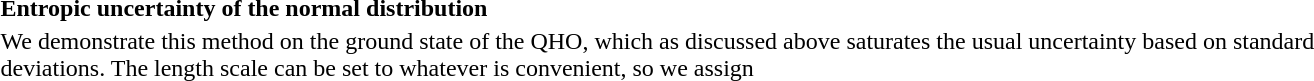<table class="toccolours collapsible collapsed" width="70%" style="text-align:left">
<tr>
<th>Entropic uncertainty of the normal distribution</th>
</tr>
<tr>
<td>We demonstrate this method on the ground state of the QHO, which as discussed above saturates the usual uncertainty based on standard deviations. The length scale can be set to whatever is convenient, so we assign<br><br><br><br></td>
</tr>
</table>
